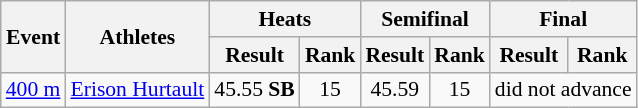<table class="wikitable" border="1" style="font-size:90%">
<tr>
<th rowspan="2">Event</th>
<th rowspan="2">Athletes</th>
<th colspan="2">Heats</th>
<th colspan="2">Semifinal</th>
<th colspan="2">Final</th>
</tr>
<tr>
<th>Result</th>
<th>Rank</th>
<th>Result</th>
<th>Rank</th>
<th>Result</th>
<th>Rank</th>
</tr>
<tr>
<td><a href='#'>400 m</a></td>
<td><a href='#'>Erison Hurtault</a></td>
<td align=center>45.55 <strong>SB</strong></td>
<td align=center>15</td>
<td align=center>45.59</td>
<td align=center>15</td>
<td align=center colspan=2>did not advance</td>
</tr>
</table>
